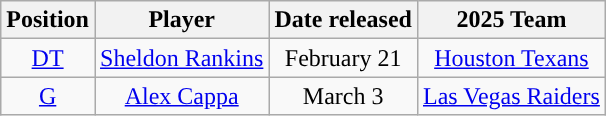<table class="wikitable" style="text-align:center">
<tr>
<th>Position</th>
<th>Player</th>
<th>Date released</th>
<th>2025 Team</th>
</tr>
<tr>
<td><a href='#'>DT</a></td>
<td><a href='#'>Sheldon Rankins</a></td>
<td>February 21</td>
<td><a href='#'>Houston Texans</a></td>
</tr>
<tr>
<td><a href='#'>G</a></td>
<td><a href='#'>Alex Cappa</a></td>
<td>March 3</td>
<td><a href='#'>Las Vegas Raiders</a></td>
</tr>
</table>
